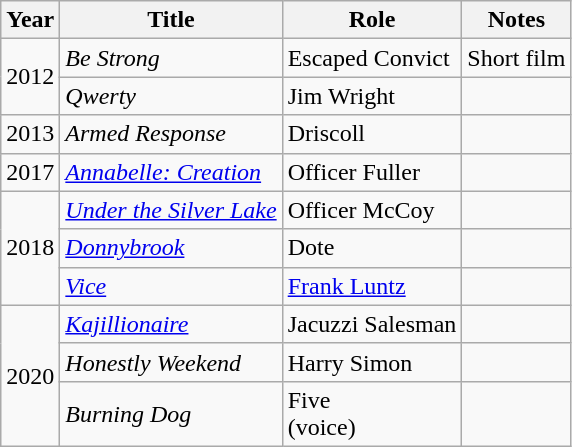<table class="wikitable sortable">
<tr>
<th>Year</th>
<th>Title</th>
<th>Role</th>
<th class="unsortable">Notes</th>
</tr>
<tr>
<td rowspan="2">2012</td>
<td><em>Be Strong</em></td>
<td>Escaped Convict</td>
<td>Short film</td>
</tr>
<tr>
<td><em>Qwerty</em></td>
<td>Jim Wright</td>
<td></td>
</tr>
<tr>
<td>2013</td>
<td><em>Armed Response</em></td>
<td>Driscoll</td>
<td></td>
</tr>
<tr>
<td>2017</td>
<td><em><a href='#'>Annabelle: Creation</a></em></td>
<td>Officer Fuller</td>
<td></td>
</tr>
<tr>
<td rowspan="3">2018</td>
<td><em><a href='#'>Under the Silver Lake</a></em></td>
<td>Officer McCoy</td>
<td></td>
</tr>
<tr>
<td><em><a href='#'>Donnybrook</a></em></td>
<td>Dote</td>
<td></td>
</tr>
<tr>
<td><em><a href='#'>Vice</a></em></td>
<td><a href='#'>Frank Luntz</a></td>
<td></td>
</tr>
<tr>
<td rowspan="3">2020</td>
<td><em><a href='#'>Kajillionaire</a></em></td>
<td>Jacuzzi Salesman</td>
<td></td>
</tr>
<tr>
<td><em>Honestly Weekend</em></td>
<td>Harry Simon</td>
<td></td>
</tr>
<tr>
<td><em>Burning Dog </em></td>
<td>Five <br> (voice)</td>
<td></td>
</tr>
</table>
